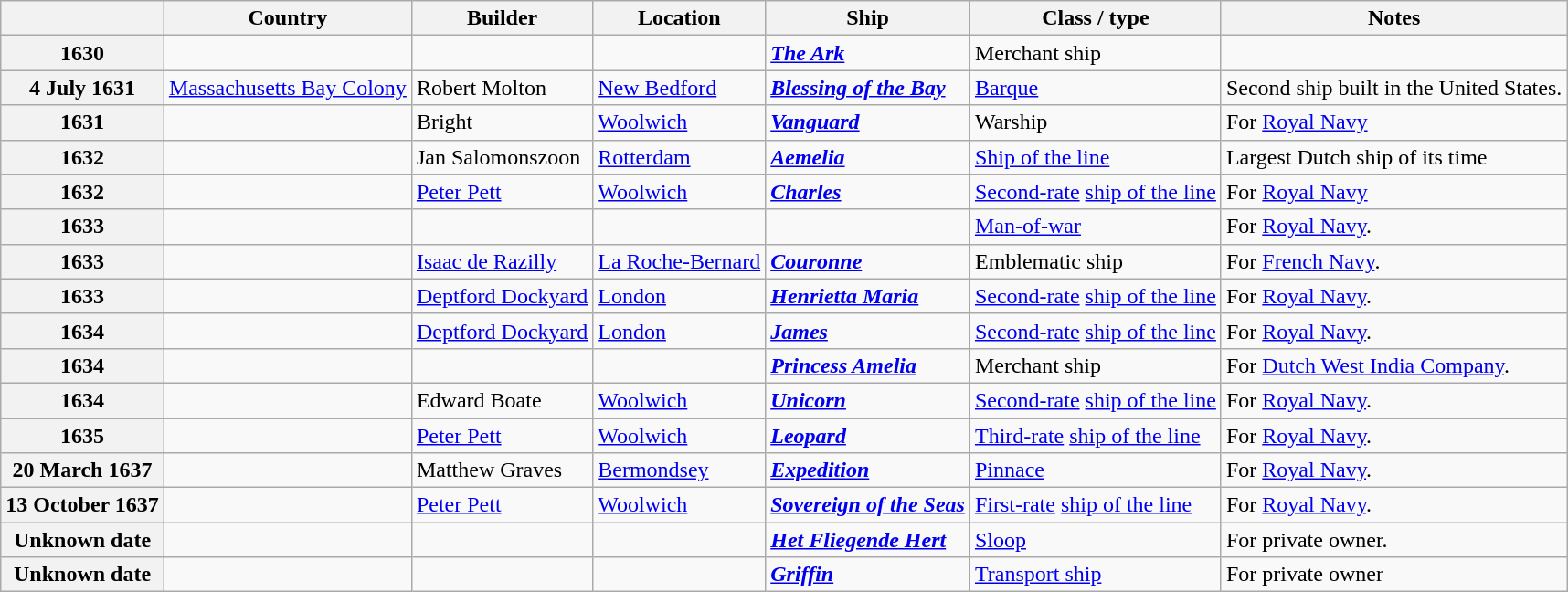<table class="wikitable sortable">
<tr>
<th></th>
<th>Country</th>
<th>Builder</th>
<th>Location</th>
<th>Ship</th>
<th>Class / type</th>
<th>Notes</th>
</tr>
<tr>
<th>1630</th>
<td></td>
<td></td>
<td></td>
<td><strong><em><a href='#'>The Ark</a></em></strong></td>
<td>Merchant ship</td>
<td></td>
</tr>
<tr>
<th>4 July 1631</th>
<td> <a href='#'>Massachusetts Bay Colony</a></td>
<td>Robert Molton</td>
<td><a href='#'>New Bedford</a></td>
<td><strong><em><a href='#'>Blessing of the Bay</a></em></strong></td>
<td><a href='#'>Barque</a></td>
<td>Second ship built in the United States.</td>
</tr>
<tr>
<th>1631</th>
<td></td>
<td>Bright</td>
<td><a href='#'>Woolwich</a></td>
<td><strong><em><a href='#'>Vanguard</a></em></strong></td>
<td>Warship</td>
<td>For <a href='#'>Royal Navy</a></td>
</tr>
<tr>
<th>1632</th>
<td></td>
<td>Jan Salomonszoon</td>
<td><a href='#'>Rotterdam</a></td>
<td><strong><em><a href='#'>Aemelia</a></em></strong></td>
<td><a href='#'>Ship of the line</a></td>
<td>Largest Dutch ship of its time</td>
</tr>
<tr>
<th>1632</th>
<td></td>
<td><a href='#'>Peter Pett</a></td>
<td><a href='#'>Woolwich</a></td>
<td><strong><em><a href='#'>Charles</a></em></strong></td>
<td><a href='#'>Second-rate</a> <a href='#'>ship of the line</a></td>
<td>For <a href='#'>Royal Navy</a></td>
</tr>
<tr ---->
<th>1633</th>
<td></td>
<td></td>
<td></td>
<td><strong></strong></td>
<td><a href='#'>Man-of-war</a></td>
<td>For <a href='#'>Royal Navy</a>.</td>
</tr>
<tr>
<th>1633</th>
<td></td>
<td><a href='#'>Isaac de Razilly</a></td>
<td><a href='#'>La Roche-Bernard</a></td>
<td><strong><em><a href='#'>Couronne</a></em></strong></td>
<td>Emblematic ship</td>
<td>For <a href='#'>French Navy</a>.</td>
</tr>
<tr>
<th>1633</th>
<td></td>
<td><a href='#'>Deptford Dockyard</a></td>
<td><a href='#'>London</a></td>
<td><strong><em><a href='#'>Henrietta Maria</a></em></strong></td>
<td><a href='#'>Second-rate</a> <a href='#'>ship of the line</a></td>
<td>For <a href='#'>Royal Navy</a>.</td>
</tr>
<tr>
<th>1634</th>
<td></td>
<td><a href='#'>Deptford Dockyard</a></td>
<td><a href='#'>London</a></td>
<td><strong><em><a href='#'>James</a></em></strong></td>
<td><a href='#'>Second-rate</a> <a href='#'>ship of the line</a></td>
<td>For <a href='#'>Royal Navy</a>.</td>
</tr>
<tr>
<th>1634</th>
<td></td>
<td></td>
<td></td>
<td><strong><em><a href='#'>Princess Amelia</a></em></strong></td>
<td>Merchant ship</td>
<td>For <a href='#'>Dutch West India Company</a>.</td>
</tr>
<tr>
<th>1634</th>
<td></td>
<td>Edward Boate</td>
<td><a href='#'>Woolwich</a></td>
<td><strong><em><a href='#'>Unicorn</a></em></strong></td>
<td><a href='#'>Second-rate</a> <a href='#'>ship of the line</a></td>
<td>For <a href='#'>Royal Navy</a>.</td>
</tr>
<tr>
<th>1635</th>
<td></td>
<td><a href='#'>Peter Pett</a></td>
<td><a href='#'>Woolwich</a></td>
<td><strong><em><a href='#'>Leopard</a></em></strong></td>
<td><a href='#'>Third-rate</a> <a href='#'>ship of the line</a></td>
<td>For <a href='#'>Royal Navy</a>.</td>
</tr>
<tr>
<th>20 March 1637</th>
<td></td>
<td>Matthew Graves</td>
<td><a href='#'>Bermondsey</a></td>
<td><strong><em><a href='#'>Expedition</a></em></strong></td>
<td><a href='#'>Pinnace</a></td>
<td>For <a href='#'>Royal Navy</a>.</td>
</tr>
<tr>
<th>13 October 1637</th>
<td></td>
<td><a href='#'>Peter Pett</a></td>
<td><a href='#'>Woolwich</a></td>
<td><strong><em><a href='#'>Sovereign of the Seas</a></em></strong></td>
<td><a href='#'>First-rate</a> <a href='#'>ship of the line</a></td>
<td>For <a href='#'>Royal Navy</a>.</td>
</tr>
<tr>
<th>Unknown date</th>
<td></td>
<td></td>
<td></td>
<td><strong><em><a href='#'>Het Fliegende Hert</a></em></strong></td>
<td><a href='#'>Sloop</a></td>
<td>For private owner.</td>
</tr>
<tr>
<th>Unknown date</th>
<td></td>
<td></td>
<td></td>
<td><strong><em><a href='#'>Griffin</a></em></strong></td>
<td><a href='#'>Transport ship</a></td>
<td>For private owner</td>
</tr>
</table>
